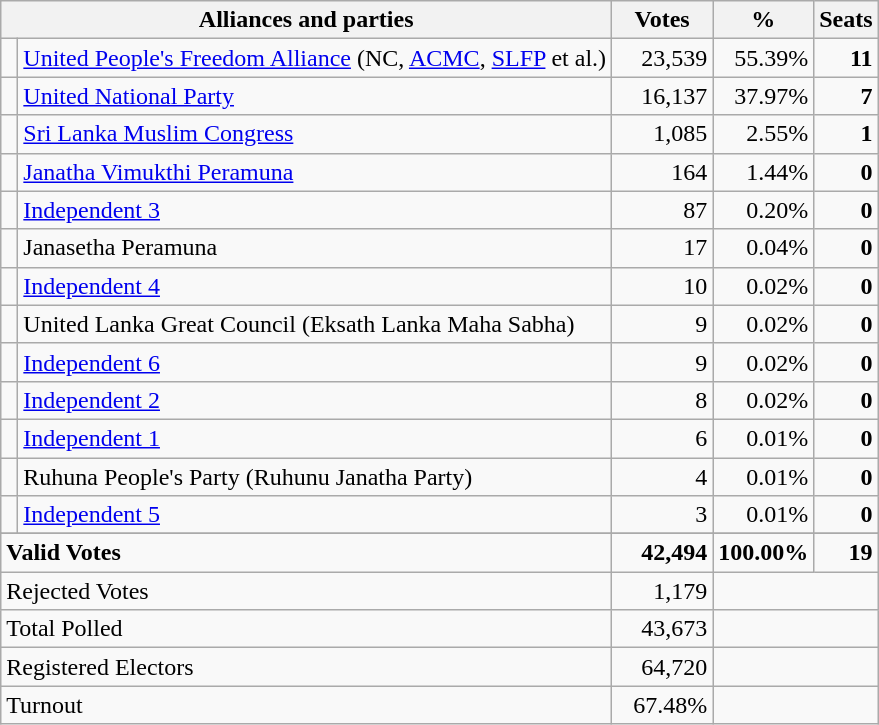<table class="wikitable" border="1" style="text-align:right;">
<tr>
<th valign=bottom align=left colspan=2>Alliances and parties</th>
<th valign=bottom align=center width="60">Votes</th>
<th valign=bottom align=center width="50">%</th>
<th valign=bottom align=center>Seats</th>
</tr>
<tr>
<td bgcolor=> </td>
<td align=left><a href='#'>United People's Freedom Alliance</a> (NC, <a href='#'>ACMC</a>, <a href='#'>SLFP</a> et al.)</td>
<td>23,539</td>
<td>55.39%</td>
<td><strong>11</strong></td>
</tr>
<tr>
<td bgcolor=> </td>
<td align=left><a href='#'>United National Party</a></td>
<td>16,137</td>
<td>37.97%</td>
<td><strong>7</strong></td>
</tr>
<tr>
<td bgcolor=> </td>
<td align=left><a href='#'>Sri Lanka Muslim Congress</a></td>
<td>1,085</td>
<td>2.55%</td>
<td><strong>1</strong></td>
</tr>
<tr>
<td bgcolor=> </td>
<td align=left><a href='#'>Janatha Vimukthi Peramuna</a></td>
<td>164</td>
<td>1.44%</td>
<td><strong>0</strong></td>
</tr>
<tr>
<td></td>
<td align=left><a href='#'>Independent 3</a></td>
<td>87</td>
<td>0.20%</td>
<td><strong>0</strong></td>
</tr>
<tr>
<td></td>
<td align=left>Janasetha Peramuna</td>
<td>17</td>
<td>0.04%</td>
<td><strong>0</strong></td>
</tr>
<tr>
<td></td>
<td align=left><a href='#'>Independent 4</a></td>
<td>10</td>
<td>0.02%</td>
<td><strong>0</strong></td>
</tr>
<tr>
<td></td>
<td align=left>United Lanka Great Council (Eksath Lanka Maha Sabha)</td>
<td>9</td>
<td>0.02%</td>
<td><strong>0</strong></td>
</tr>
<tr>
<td></td>
<td align=left><a href='#'>Independent 6</a></td>
<td>9</td>
<td>0.02%</td>
<td><strong>0</strong></td>
</tr>
<tr>
<td></td>
<td align=left><a href='#'>Independent 2</a></td>
<td>8</td>
<td>0.02%</td>
<td><strong>0</strong></td>
</tr>
<tr>
<td></td>
<td align=left><a href='#'>Independent 1</a></td>
<td>6</td>
<td>0.01%</td>
<td><strong>0</strong></td>
</tr>
<tr>
<td></td>
<td align=left>Ruhuna People's Party (Ruhunu Janatha Party)</td>
<td>4</td>
<td>0.01%</td>
<td><strong>0</strong></td>
</tr>
<tr>
<td></td>
<td align=left><a href='#'>Independent 5</a></td>
<td>3</td>
<td>0.01%</td>
<td><strong>0</strong></td>
</tr>
<tr>
</tr>
<tr>
<td colspan=2 align=left><strong>Valid Votes</strong></td>
<td><strong>42,494</strong></td>
<td><strong>100.00%</strong></td>
<td><strong>19</strong></td>
</tr>
<tr>
<td colspan=2 align=left>Rejected Votes</td>
<td>1,179</td>
<td colspan=2></td>
</tr>
<tr>
<td colspan=2 align=left>Total Polled</td>
<td>43,673</td>
<td colspan=2></td>
</tr>
<tr>
<td colspan=2 align=left>Registered Electors</td>
<td>64,720</td>
<td colspan=2></td>
</tr>
<tr>
<td colspan=2 align=left>Turnout</td>
<td>67.48%</td>
<td colspan=2></td>
</tr>
</table>
